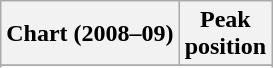<table class="wikitable">
<tr>
<th>Chart (2008–09)</th>
<th>Peak<br>position</th>
</tr>
<tr>
</tr>
<tr>
</tr>
<tr>
</tr>
</table>
